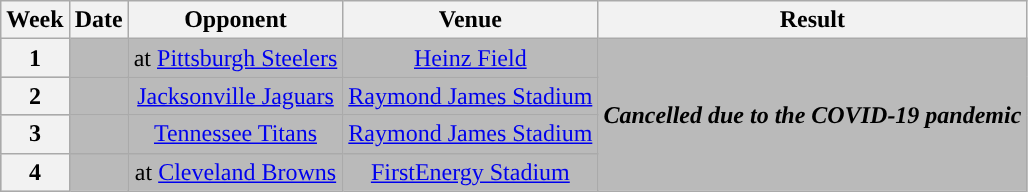<table class="wikitable" style="text-align:center">
<tr>
<th>Week</th>
<th>Date</th>
<th>Opponent</th>
<th>Venue</th>
<th>Result</th>
</tr>
<tr style="background:#bababa">
<th>1</th>
<td></td>
<td>at <a href='#'>Pittsburgh Steelers</a></td>
<td><a href='#'>Heinz Field</a></td>
<td rowspan=4><strong><em>Cancelled due to the COVID-19 pandemic</em></strong></td>
</tr>
<tr style="background:#bababa">
<th>2</th>
<td></td>
<td><a href='#'>Jacksonville Jaguars</a></td>
<td><a href='#'>Raymond James Stadium</a></td>
</tr>
<tr style="background:#bababa">
<th>3</th>
<td></td>
<td><a href='#'>Tennessee Titans</a></td>
<td><a href='#'>Raymond James Stadium</a></td>
</tr>
<tr style="background:#bababa">
<th>4</th>
<td></td>
<td>at <a href='#'>Cleveland Browns</a></td>
<td><a href='#'>FirstEnergy Stadium</a></td>
</tr>
</table>
